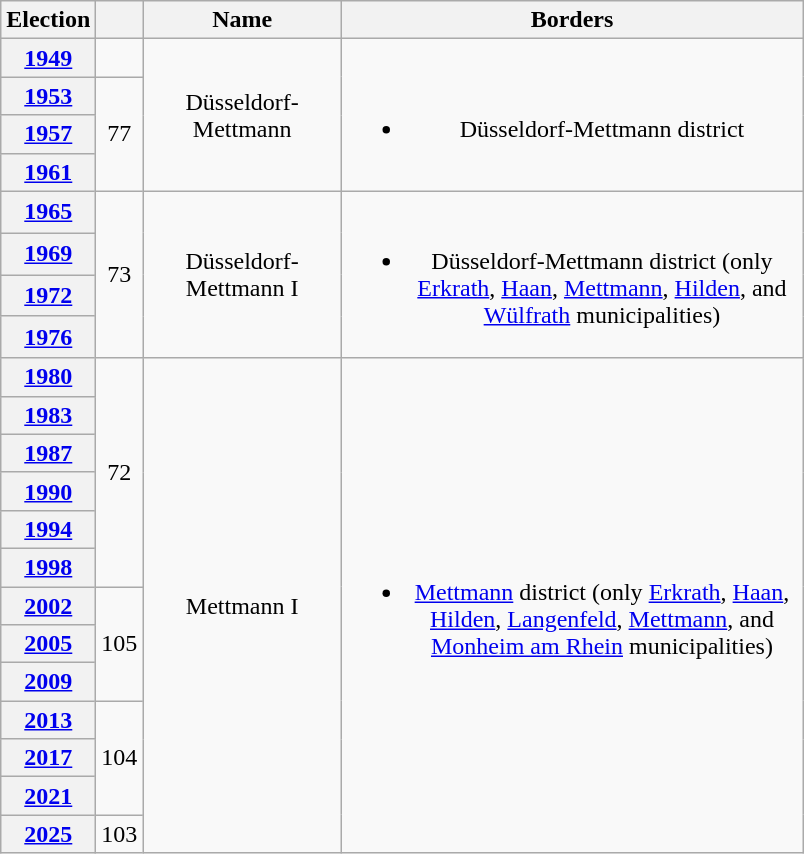<table class=wikitable style="text-align:center">
<tr>
<th>Election</th>
<th></th>
<th width=125px>Name</th>
<th width=300px>Borders</th>
</tr>
<tr>
<th><a href='#'>1949</a></th>
<td></td>
<td rowspan=4>Düsseldorf-Mettmann</td>
<td rowspan=4><br><ul><li>Düsseldorf-Mettmann district</li></ul></td>
</tr>
<tr>
<th><a href='#'>1953</a></th>
<td rowspan=3>77</td>
</tr>
<tr>
<th><a href='#'>1957</a></th>
</tr>
<tr>
<th><a href='#'>1961</a></th>
</tr>
<tr>
<th><a href='#'>1965</a></th>
<td rowspan=4>73</td>
<td rowspan=4>Düsseldorf-Mettmann I</td>
<td rowspan=4><br><ul><li>Düsseldorf-Mettmann district (only <a href='#'>Erkrath</a>, <a href='#'>Haan</a>, <a href='#'>Mettmann</a>, <a href='#'>Hilden</a>, and <a href='#'>Wülfrath</a> municipalities)</li></ul></td>
</tr>
<tr>
<th><a href='#'>1969</a></th>
</tr>
<tr>
<th><a href='#'>1972</a></th>
</tr>
<tr>
<th><a href='#'>1976</a></th>
</tr>
<tr>
<th><a href='#'>1980</a></th>
<td rowspan=6>72</td>
<td rowspan=13>Mettmann I</td>
<td rowspan=13><br><ul><li><a href='#'>Mettmann</a> district (only <a href='#'>Erkrath</a>, <a href='#'>Haan</a>, <a href='#'>Hilden</a>, <a href='#'>Langenfeld</a>, <a href='#'>Mettmann</a>, and <a href='#'>Monheim am Rhein</a> municipalities)</li></ul></td>
</tr>
<tr>
<th><a href='#'>1983</a></th>
</tr>
<tr>
<th><a href='#'>1987</a></th>
</tr>
<tr>
<th><a href='#'>1990</a></th>
</tr>
<tr>
<th><a href='#'>1994</a></th>
</tr>
<tr>
<th><a href='#'>1998</a></th>
</tr>
<tr>
<th><a href='#'>2002</a></th>
<td rowspan=3>105</td>
</tr>
<tr>
<th><a href='#'>2005</a></th>
</tr>
<tr>
<th><a href='#'>2009</a></th>
</tr>
<tr>
<th><a href='#'>2013</a></th>
<td rowspan=3>104</td>
</tr>
<tr>
<th><a href='#'>2017</a></th>
</tr>
<tr>
<th><a href='#'>2021</a></th>
</tr>
<tr>
<th><a href='#'>2025</a></th>
<td>103</td>
</tr>
</table>
